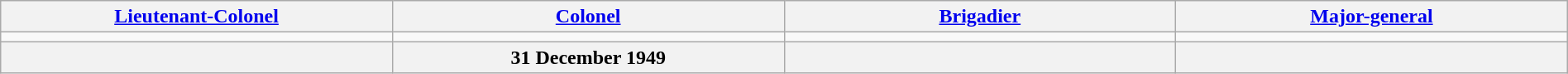<table class="wikitable" width="100%">
<tr>
<th><a href='#'>Lieutenant-Colonel</a></th>
<th><a href='#'>Colonel</a></th>
<th><a href='#'>Brigadier</a></th>
<th><a href='#'>Major-general</a></th>
</tr>
<tr>
<td align="center" width="16%"></td>
<td align="center" width="16%"></td>
<td align="center" width="16%"></td>
<td align="center" width="16%"></td>
</tr>
<tr>
<th></th>
<th>31 December 1949</th>
<th></th>
<th></th>
</tr>
</table>
